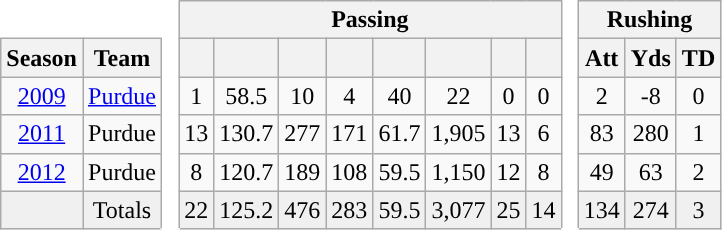<table class="wikitable" style="text-align:center" id="Table3">
<tr>
<th colspan=2 style="background:#fff; border-color:#fff #fff #aaa #fff"> </th>
<th rowspan=99 style="background:#fff; border-color:#fff #aaa"> </th>
<th colspan=8>Passing</th>
<th rowspan=99 style="background:#fff; border-color:#fff #aaa"> </th>
<th colspan=3>Rushing</th>
</tr>
<tr>
<th>Season</th>
<th>Team</th>
<th></th>
<th></th>
<th></th>
<th></th>
<th></th>
<th></th>
<th></th>
<th></th>
<th align="center">Att</th>
<th>Yds</th>
<th>TD</th>
</tr>
<tr>
<td><a href='#'>2009</a></td>
<td><a href='#'>Purdue</a></td>
<td>1</td>
<td>58.5</td>
<td>10</td>
<td>4</td>
<td>40</td>
<td>22</td>
<td>0</td>
<td>0</td>
<td>2</td>
<td>-8</td>
<td>0</td>
</tr>
<tr>
<td><a href='#'>2011</a></td>
<td>Purdue</td>
<td>13</td>
<td>130.7</td>
<td>277</td>
<td>171</td>
<td>61.7</td>
<td>1,905</td>
<td>13</td>
<td>6</td>
<td>83</td>
<td>280</td>
<td>1</td>
</tr>
<tr>
<td><a href='#'>2012</a></td>
<td>Purdue</td>
<td>8</td>
<td>120.7</td>
<td>189</td>
<td>108</td>
<td>59.5</td>
<td>1,150</td>
<td>12</td>
<td>8</td>
<td>49</td>
<td>63</td>
<td>2</td>
</tr>
<tr style="background:#f0f0f0;">
<td></td>
<td>Totals</td>
<td>22</td>
<td>125.2</td>
<td>476</td>
<td>283</td>
<td>59.5</td>
<td>3,077</td>
<td>25</td>
<td>14</td>
<td>134</td>
<td>274</td>
<td>3</td>
</tr>
</table>
